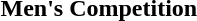<table>
<tr>
<td><strong>Men's Competition</strong></td>
<td></td>
<td></td>
<td></td>
</tr>
<tr>
</tr>
</table>
